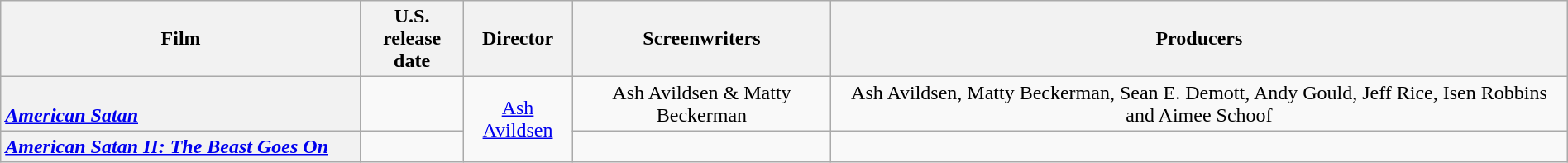<table class="wikitable plainrowheaders" style="text-align:center" width=100%>
<tr>
<th scope="col" style="width:23%;">Film</th>
<th scope="col">U.S. <br>release date</th>
<th scope="col">Director</th>
<th scope="col">Screenwriters</th>
<th scope="col">Producers</th>
</tr>
<tr>
<th scope="row" style="text-align:left"><br><em><a href='#'>American Satan</a></em></th>
<td style="text-align:center"></td>
<td rowspan="2"><a href='#'>Ash Avildsen</a></td>
<td>Ash Avildsen & Matty Beckerman</td>
<td>Ash Avildsen, Matty Beckerman, Sean E. Demott, Andy Gould, Jeff Rice, Isen Robbins and Aimee Schoof</td>
</tr>
<tr>
<th scope="row" style="text-align:left"><em><a href='#'>American Satan II: The Beast Goes On</a></em></th>
<td></td>
<td></td>
<td></td>
</tr>
</table>
